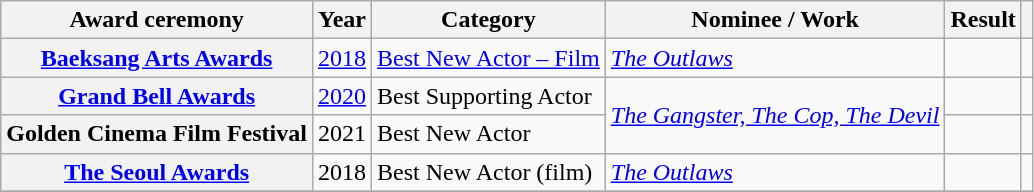<table class="wikitable plainrowheaders sortable">
<tr>
<th scope="col">Award ceremony</th>
<th scope="col">Year</th>
<th scope="col">Category</th>
<th scope="col">Nominee / Work</th>
<th scope="col">Result</th>
<th scope="col" class="unsortable"></th>
</tr>
<tr>
<th scope="row"  rowspan="1"><a href='#'>Baeksang Arts Awards</a></th>
<td style="text-align:center" rowspan="1"><a href='#'>2018</a></td>
<td><a href='#'>Best New Actor – Film</a></td>
<td rowspan="1"><a href='#'><em>The Outlaws</em></a></td>
<td></td>
<td style="text-align:center"></td>
</tr>
<tr>
<th scope="row"><a href='#'>Grand Bell Awards</a></th>
<td style="text-align:center"><a href='#'>2020</a></td>
<td>Best Supporting Actor</td>
<td rowspan="2"><em><a href='#'>The Gangster, The Cop, The Devil</a></em></td>
<td></td>
<td></td>
</tr>
<tr>
<th scope="row">Golden Cinema Film Festival</th>
<td style="text-align:center">2021</td>
<td>Best New Actor</td>
<td></td>
<td style="text-align:center"></td>
</tr>
<tr>
<th scope="row"><a href='#'>The Seoul Awards</a></th>
<td style="text-align:center">2018</td>
<td>Best New Actor (film)</td>
<td rowspan="1"><a href='#'><em>The Outlaws</em></a></td>
<td></td>
<td></td>
</tr>
<tr>
</tr>
</table>
